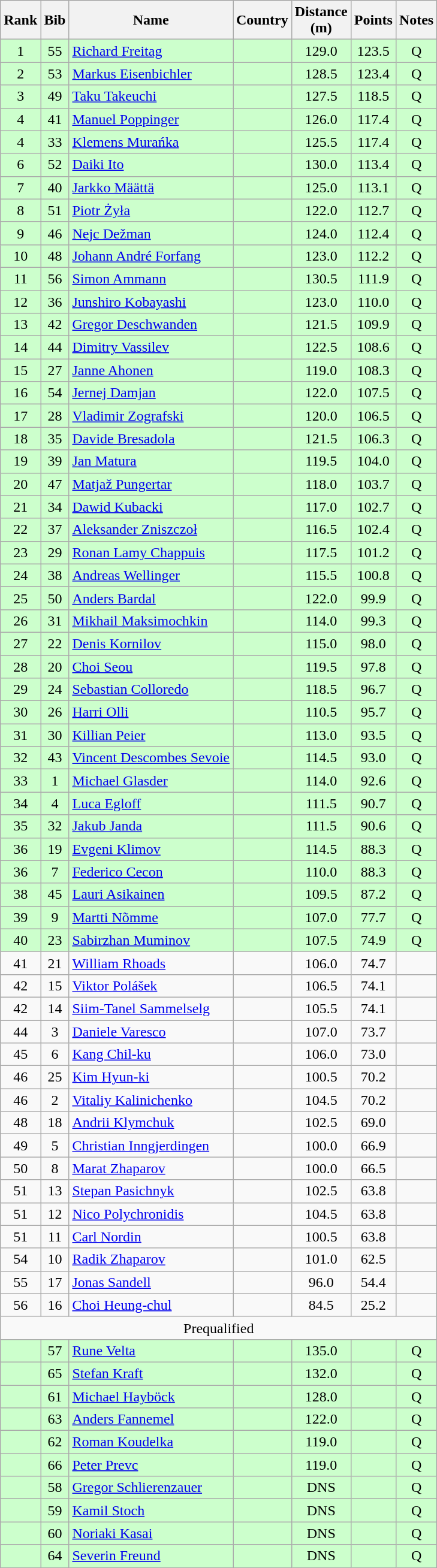<table class="wikitable sortable" style="text-align:center">
<tr>
<th>Rank</th>
<th>Bib</th>
<th>Name</th>
<th>Country</th>
<th>Distance<br>(m)</th>
<th>Points</th>
<th>Notes</th>
</tr>
<tr bgcolor=ccffcc>
<td>1</td>
<td>55</td>
<td align=left><a href='#'>Richard Freitag</a></td>
<td align=left></td>
<td>129.0</td>
<td>123.5</td>
<td>Q</td>
</tr>
<tr bgcolor=ccffcc>
<td>2</td>
<td>53</td>
<td align=left><a href='#'>Markus Eisenbichler</a></td>
<td align=left></td>
<td>128.5</td>
<td>123.4</td>
<td>Q</td>
</tr>
<tr bgcolor=ccffcc>
<td>3</td>
<td>49</td>
<td align=left><a href='#'>Taku Takeuchi</a></td>
<td align=left></td>
<td>127.5</td>
<td>118.5</td>
<td>Q</td>
</tr>
<tr bgcolor=ccffcc>
<td>4</td>
<td>41</td>
<td align=left><a href='#'>Manuel Poppinger</a></td>
<td align=left></td>
<td>126.0</td>
<td>117.4</td>
<td>Q</td>
</tr>
<tr bgcolor=ccffcc>
<td>4</td>
<td>33</td>
<td align=left><a href='#'>Klemens Murańka</a></td>
<td align=left></td>
<td>125.5</td>
<td>117.4</td>
<td>Q</td>
</tr>
<tr bgcolor=ccffcc>
<td>6</td>
<td>52</td>
<td align=left><a href='#'>Daiki Ito</a></td>
<td align=left></td>
<td>130.0</td>
<td>113.4</td>
<td>Q</td>
</tr>
<tr bgcolor=ccffcc>
<td>7</td>
<td>40</td>
<td align=left><a href='#'>Jarkko Määttä</a></td>
<td align=left></td>
<td>125.0</td>
<td>113.1</td>
<td>Q</td>
</tr>
<tr bgcolor=ccffcc>
<td>8</td>
<td>51</td>
<td align=left><a href='#'>Piotr Żyła</a></td>
<td align=left></td>
<td>122.0</td>
<td>112.7</td>
<td>Q</td>
</tr>
<tr bgcolor=ccffcc>
<td>9</td>
<td>46</td>
<td align=left><a href='#'>Nejc Dežman</a></td>
<td align=left></td>
<td>124.0</td>
<td>112.4</td>
<td>Q</td>
</tr>
<tr bgcolor=ccffcc>
<td>10</td>
<td>48</td>
<td align=left><a href='#'>Johann André Forfang</a></td>
<td align=left></td>
<td>123.0</td>
<td>112.2</td>
<td>Q</td>
</tr>
<tr bgcolor=ccffcc>
<td>11</td>
<td>56</td>
<td align=left><a href='#'>Simon Ammann</a></td>
<td align=left></td>
<td>130.5</td>
<td>111.9</td>
<td>Q</td>
</tr>
<tr bgcolor=ccffcc>
<td>12</td>
<td>36</td>
<td align=left><a href='#'>Junshiro Kobayashi</a></td>
<td align=left></td>
<td>123.0</td>
<td>110.0</td>
<td>Q</td>
</tr>
<tr bgcolor=ccffcc>
<td>13</td>
<td>42</td>
<td align=left><a href='#'>Gregor Deschwanden</a></td>
<td align=left></td>
<td>121.5</td>
<td>109.9</td>
<td>Q</td>
</tr>
<tr bgcolor=ccffcc>
<td>14</td>
<td>44</td>
<td align=left><a href='#'>Dimitry Vassilev</a></td>
<td align=left></td>
<td>122.5</td>
<td>108.6</td>
<td>Q</td>
</tr>
<tr bgcolor=ccffcc>
<td>15</td>
<td>27</td>
<td align=left><a href='#'>Janne Ahonen</a></td>
<td align=left></td>
<td>119.0</td>
<td>108.3</td>
<td>Q</td>
</tr>
<tr bgcolor=ccffcc>
<td>16</td>
<td>54</td>
<td align=left><a href='#'>Jernej Damjan</a></td>
<td align=left></td>
<td>122.0</td>
<td>107.5</td>
<td>Q</td>
</tr>
<tr bgcolor=ccffcc>
<td>17</td>
<td>28</td>
<td align=left><a href='#'>Vladimir Zografski</a></td>
<td align=left></td>
<td>120.0</td>
<td>106.5</td>
<td>Q</td>
</tr>
<tr bgcolor=ccffcc>
<td>18</td>
<td>35</td>
<td align=left><a href='#'>Davide Bresadola</a></td>
<td align=left></td>
<td>121.5</td>
<td>106.3</td>
<td>Q</td>
</tr>
<tr bgcolor=ccffcc>
<td>19</td>
<td>39</td>
<td align=left><a href='#'>Jan Matura</a></td>
<td align=left></td>
<td>119.5</td>
<td>104.0</td>
<td>Q</td>
</tr>
<tr bgcolor=ccffcc>
<td>20</td>
<td>47</td>
<td align=left><a href='#'>Matjaž Pungertar</a></td>
<td align=left></td>
<td>118.0</td>
<td>103.7</td>
<td>Q</td>
</tr>
<tr bgcolor=ccffcc>
<td>21</td>
<td>34</td>
<td align=left><a href='#'>Dawid Kubacki</a></td>
<td align=left></td>
<td>117.0</td>
<td>102.7</td>
<td>Q</td>
</tr>
<tr bgcolor=ccffcc>
<td>22</td>
<td>37</td>
<td align=left><a href='#'>Aleksander Zniszczoł</a></td>
<td align=left></td>
<td>116.5</td>
<td>102.4</td>
<td>Q</td>
</tr>
<tr bgcolor=ccffcc>
<td>23</td>
<td>29</td>
<td align=left><a href='#'>Ronan Lamy Chappuis</a></td>
<td align=left></td>
<td>117.5</td>
<td>101.2</td>
<td>Q</td>
</tr>
<tr bgcolor=ccffcc>
<td>24</td>
<td>38</td>
<td align=left><a href='#'>Andreas Wellinger</a></td>
<td align=left></td>
<td>115.5</td>
<td>100.8</td>
<td>Q</td>
</tr>
<tr bgcolor=ccffcc>
<td>25</td>
<td>50</td>
<td align=left><a href='#'>Anders Bardal</a></td>
<td align=left></td>
<td>122.0</td>
<td>99.9</td>
<td>Q</td>
</tr>
<tr bgcolor=ccffcc>
<td>26</td>
<td>31</td>
<td align=left><a href='#'>Mikhail Maksimochkin</a></td>
<td align=left></td>
<td>114.0</td>
<td>99.3</td>
<td>Q</td>
</tr>
<tr bgcolor=ccffcc>
<td>27</td>
<td>22</td>
<td align=left><a href='#'>Denis Kornilov</a></td>
<td align=left></td>
<td>115.0</td>
<td>98.0</td>
<td>Q</td>
</tr>
<tr bgcolor=ccffcc>
<td>28</td>
<td>20</td>
<td align=left><a href='#'>Choi Seou</a></td>
<td align=left></td>
<td>119.5</td>
<td>97.8</td>
<td>Q</td>
</tr>
<tr bgcolor=ccffcc>
<td>29</td>
<td>24</td>
<td align=left><a href='#'>Sebastian Colloredo</a></td>
<td align=left></td>
<td>118.5</td>
<td>96.7</td>
<td>Q</td>
</tr>
<tr bgcolor=ccffcc>
<td>30</td>
<td>26</td>
<td align=left><a href='#'>Harri Olli</a></td>
<td align=left></td>
<td>110.5</td>
<td>95.7</td>
<td>Q</td>
</tr>
<tr bgcolor=ccffcc>
<td>31</td>
<td>30</td>
<td align=left><a href='#'>Killian Peier</a></td>
<td align=left></td>
<td>113.0</td>
<td>93.5</td>
<td>Q</td>
</tr>
<tr bgcolor=ccffcc>
<td>32</td>
<td>43</td>
<td align=left><a href='#'>Vincent Descombes Sevoie</a></td>
<td align=left></td>
<td>114.5</td>
<td>93.0</td>
<td>Q</td>
</tr>
<tr bgcolor=ccffcc>
<td>33</td>
<td>1</td>
<td align=left><a href='#'>Michael Glasder</a></td>
<td align=left></td>
<td>114.0</td>
<td>92.6</td>
<td>Q</td>
</tr>
<tr bgcolor=ccffcc>
<td>34</td>
<td>4</td>
<td align=left><a href='#'>Luca Egloff</a></td>
<td align=left></td>
<td>111.5</td>
<td>90.7</td>
<td>Q</td>
</tr>
<tr bgcolor=ccffcc>
<td>35</td>
<td>32</td>
<td align=left><a href='#'>Jakub Janda</a></td>
<td align=left></td>
<td>111.5</td>
<td>90.6</td>
<td>Q</td>
</tr>
<tr bgcolor=ccffcc>
<td>36</td>
<td>19</td>
<td align=left><a href='#'>Evgeni Klimov</a></td>
<td align=left></td>
<td>114.5</td>
<td>88.3</td>
<td>Q</td>
</tr>
<tr bgcolor=ccffcc>
<td>36</td>
<td>7</td>
<td align=left><a href='#'>Federico Cecon</a></td>
<td align=left></td>
<td>110.0</td>
<td>88.3</td>
<td>Q</td>
</tr>
<tr bgcolor=ccffcc>
<td>38</td>
<td>45</td>
<td align=left><a href='#'>Lauri Asikainen</a></td>
<td align=left></td>
<td>109.5</td>
<td>87.2</td>
<td>Q</td>
</tr>
<tr bgcolor=ccffcc>
<td>39</td>
<td>9</td>
<td align=left><a href='#'>Martti Nõmme</a></td>
<td align=left></td>
<td>107.0</td>
<td>77.7</td>
<td>Q</td>
</tr>
<tr bgcolor=ccffcc>
<td>40</td>
<td>23</td>
<td align=left><a href='#'>Sabirzhan Muminov</a></td>
<td align=left></td>
<td>107.5</td>
<td>74.9</td>
<td>Q</td>
</tr>
<tr>
<td>41</td>
<td>21</td>
<td align=left><a href='#'>William Rhoads</a></td>
<td align=left></td>
<td>106.0</td>
<td>74.7</td>
<td></td>
</tr>
<tr>
<td>42</td>
<td>15</td>
<td align=left><a href='#'>Viktor Polášek</a></td>
<td align=left></td>
<td>106.5</td>
<td>74.1</td>
<td></td>
</tr>
<tr>
<td>42</td>
<td>14</td>
<td align=left><a href='#'>Siim-Tanel Sammelselg</a></td>
<td align=left></td>
<td>105.5</td>
<td>74.1</td>
<td></td>
</tr>
<tr>
<td>44</td>
<td>3</td>
<td align=left><a href='#'>Daniele Varesco</a></td>
<td align=left></td>
<td>107.0</td>
<td>73.7</td>
<td></td>
</tr>
<tr>
<td>45</td>
<td>6</td>
<td align=left><a href='#'>Kang Chil-ku</a></td>
<td align=left></td>
<td>106.0</td>
<td>73.0</td>
<td></td>
</tr>
<tr>
<td>46</td>
<td>25</td>
<td align=left><a href='#'>Kim Hyun-ki</a></td>
<td align=left></td>
<td>100.5</td>
<td>70.2</td>
<td></td>
</tr>
<tr>
<td>46</td>
<td>2</td>
<td align=left><a href='#'>Vitaliy Kalinichenko</a></td>
<td align=left></td>
<td>104.5</td>
<td>70.2</td>
<td></td>
</tr>
<tr>
<td>48</td>
<td>18</td>
<td align=left><a href='#'>Andrii Klymchuk</a></td>
<td align=left></td>
<td>102.5</td>
<td>69.0</td>
<td></td>
</tr>
<tr>
<td>49</td>
<td>5</td>
<td align=left><a href='#'>Christian Inngjerdingen</a></td>
<td align=left></td>
<td>100.0</td>
<td>66.9</td>
<td></td>
</tr>
<tr>
<td>50</td>
<td>8</td>
<td align=left><a href='#'>Marat Zhaparov</a></td>
<td align=left></td>
<td>100.0</td>
<td>66.5</td>
<td></td>
</tr>
<tr>
<td>51</td>
<td>13</td>
<td align=left><a href='#'>Stepan Pasichnyk</a></td>
<td align=left></td>
<td>102.5</td>
<td>63.8</td>
<td></td>
</tr>
<tr>
<td>51</td>
<td>12</td>
<td align=left><a href='#'>Nico Polychronidis</a></td>
<td align=left></td>
<td>104.5</td>
<td>63.8</td>
<td></td>
</tr>
<tr>
<td>51</td>
<td>11</td>
<td align=left><a href='#'>Carl Nordin</a></td>
<td align=left></td>
<td>100.5</td>
<td>63.8</td>
<td></td>
</tr>
<tr>
<td>54</td>
<td>10</td>
<td align=left><a href='#'>Radik Zhaparov</a></td>
<td align=left></td>
<td>101.0</td>
<td>62.5</td>
<td></td>
</tr>
<tr>
<td>55</td>
<td>17</td>
<td align=left><a href='#'>Jonas Sandell</a></td>
<td align=left></td>
<td>96.0</td>
<td>54.4</td>
<td></td>
</tr>
<tr>
<td>56</td>
<td>16</td>
<td align=left><a href='#'>Choi Heung-chul</a></td>
<td align=left></td>
<td>84.5</td>
<td>25.2</td>
<td></td>
</tr>
<tr align=center>
<td colspan=8>Prequalified</td>
</tr>
<tr bgcolor=ccffcc>
<td></td>
<td>57</td>
<td align=left><a href='#'>Rune Velta</a></td>
<td align=left></td>
<td>135.0</td>
<td></td>
<td>Q</td>
</tr>
<tr bgcolor=ccffcc>
<td></td>
<td>65</td>
<td align=left><a href='#'>Stefan Kraft</a></td>
<td align=left></td>
<td>132.0</td>
<td></td>
<td>Q</td>
</tr>
<tr bgcolor=ccffcc>
<td></td>
<td>61</td>
<td align=left><a href='#'>Michael Hayböck</a></td>
<td align=left></td>
<td>128.0</td>
<td></td>
<td>Q</td>
</tr>
<tr bgcolor=ccffcc>
<td></td>
<td>63</td>
<td align=left><a href='#'>Anders Fannemel</a></td>
<td align=left></td>
<td>122.0</td>
<td></td>
<td>Q</td>
</tr>
<tr bgcolor=ccffcc>
<td></td>
<td>62</td>
<td align=left><a href='#'>Roman Koudelka</a></td>
<td align=left></td>
<td>119.0</td>
<td></td>
<td>Q</td>
</tr>
<tr bgcolor=ccffcc>
<td></td>
<td>66</td>
<td align=left><a href='#'>Peter Prevc</a></td>
<td align=left></td>
<td>119.0</td>
<td></td>
<td>Q</td>
</tr>
<tr bgcolor=ccffcc>
<td></td>
<td>58</td>
<td align=left><a href='#'>Gregor Schlierenzauer</a></td>
<td align=left></td>
<td>DNS</td>
<td></td>
<td>Q</td>
</tr>
<tr bgcolor=ccffcc>
<td></td>
<td>59</td>
<td align=left><a href='#'>Kamil Stoch</a></td>
<td align=left></td>
<td>DNS</td>
<td></td>
<td>Q</td>
</tr>
<tr bgcolor=ccffcc>
<td></td>
<td>60</td>
<td align=left><a href='#'>Noriaki Kasai</a></td>
<td align=left></td>
<td>DNS</td>
<td></td>
<td>Q</td>
</tr>
<tr bgcolor=ccffcc>
<td></td>
<td>64</td>
<td align=left><a href='#'>Severin Freund</a></td>
<td align=left></td>
<td>DNS</td>
<td></td>
<td>Q</td>
</tr>
</table>
